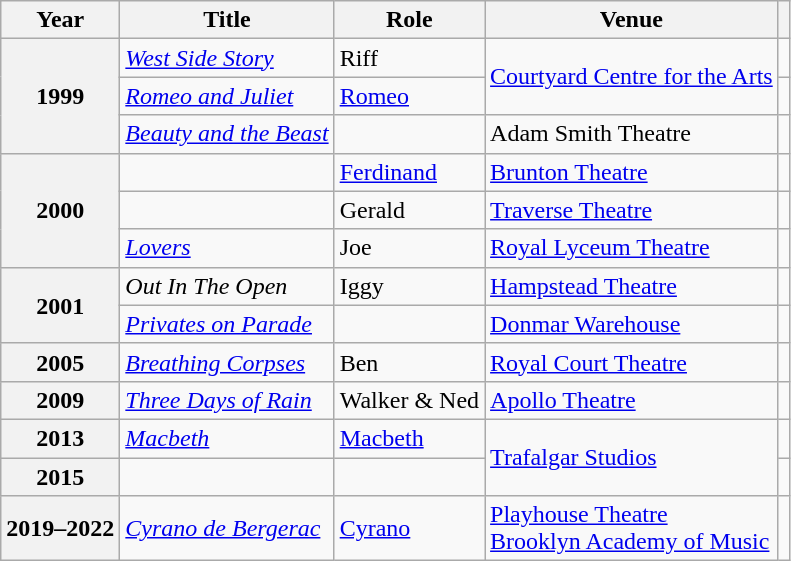<table class="wikitable plainrowheaders sortable" style="margin-right: 0;">
<tr>
<th scope="col">Year</th>
<th scope="col">Title</th>
<th scope="col">Role</th>
<th scope="col">Venue</th>
<th scope="col" class="unsortable"></th>
</tr>
<tr>
<th rowspan="3" scope="row">1999</th>
<td><em><a href='#'>West Side Story</a></em></td>
<td>Riff</td>
<td rowspan="2"><a href='#'>Courtyard Centre for the Arts</a></td>
<td style="text-align: center;"></td>
</tr>
<tr>
<td><em><a href='#'>Romeo and Juliet</a></em></td>
<td><a href='#'>Romeo</a></td>
<td style="text-align: center;"></td>
</tr>
<tr>
<td><em><a href='#'>Beauty and the Beast</a></em></td>
<td></td>
<td>Adam Smith Theatre</td>
<td style="text-align: center;"></td>
</tr>
<tr>
<th rowspan="3" scope="row">2000</th>
<td><em></em></td>
<td><a href='#'>Ferdinand</a></td>
<td><a href='#'>Brunton Theatre</a></td>
<td style="text-align: center;"></td>
</tr>
<tr>
<td><em></em></td>
<td>Gerald</td>
<td><a href='#'>Traverse Theatre</a></td>
<td style="text-align: center;"></td>
</tr>
<tr>
<td><em><a href='#'>Lovers</a></em></td>
<td>Joe</td>
<td><a href='#'>Royal Lyceum Theatre</a></td>
<td style="text-align: center;"></td>
</tr>
<tr>
<th rowspan="2" scope="row">2001</th>
<td><em>Out In The Open</em></td>
<td>Iggy</td>
<td><a href='#'>Hampstead Theatre</a></td>
<td style="text-align: center;"></td>
</tr>
<tr>
<td><em><a href='#'>Privates on Parade</a></em></td>
<td></td>
<td><a href='#'>Donmar Warehouse</a></td>
<td style="text-align: center;"></td>
</tr>
<tr>
<th scope="row">2005</th>
<td><em><a href='#'>Breathing Corpses</a></em></td>
<td>Ben</td>
<td><a href='#'>Royal Court Theatre</a></td>
<td style="text-align: center;"></td>
</tr>
<tr>
<th scope="row">2009</th>
<td><em><a href='#'>Three Days of Rain</a></em></td>
<td>Walker & Ned</td>
<td><a href='#'>Apollo Theatre</a></td>
<td style="text-align: center;"></td>
</tr>
<tr>
<th scope="row">2013</th>
<td><em><a href='#'>Macbeth</a></em></td>
<td><a href='#'>Macbeth</a></td>
<td rowspan="2"><a href='#'>Trafalgar Studios</a></td>
<td style="text-align: center;"></td>
</tr>
<tr>
<th scope="row">2015</th>
<td><em></em></td>
<td></td>
<td style="text-align: center;"></td>
</tr>
<tr>
<th scope="row">2019–2022</th>
<td><em><a href='#'>Cyrano de Bergerac</a></em></td>
<td><a href='#'>Cyrano</a></td>
<td><a href='#'>Playhouse Theatre</a> <br> <a href='#'>Brooklyn Academy of Music</a></td>
<td style="text-align: center;"></td>
</tr>
</table>
